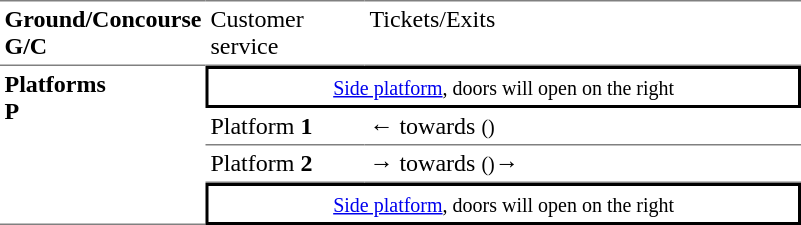<table table border=0 cellspacing=0 cellpadding=3>
<tr>
<td style="border-bottom:solid 1px gray;border-top:solid 1px gray;" width=50 valign=top><strong>Ground/Concourse<br>G/C</strong></td>
<td style="border-top:solid 1px gray;border-bottom:solid 1px gray;" width=100 valign=top>Customer service</td>
<td style="border-top:solid 1px gray;border-bottom:solid 1px gray;" width=285 valign=top>Tickets/Exits</td>
</tr>
<tr>
<td style="border-bottom:solid 1px gray;" rowspan=4 valign=top><strong>Platforms<br>P</strong></td>
<td style="border-top:solid 2px black;border-right:solid 2px black;border-left:solid 2px black;border-bottom:solid 2px black;text-align:center;" colspan=2><small><a href='#'>Side platform</a>, doors will open on the right</small></td>
</tr>
<tr>
<td style="border-bottom:solid 1px gray;">Platform <span><strong>1</strong></span></td>
<td style="border-bottom:solid 1px gray;">←  towards  <small>()</small></td>
</tr>
<tr>
<td style="border-bottom:solid 1px gray;">Platform <span><strong>2</strong></span></td>
<td style="border-bottom:solid 1px gray;"><span>→</span>  towards  <small>()</small>→</td>
</tr>
<tr>
<td style="border-top:solid 2px black;border-left:solid 2px black;border-right:solid 2px black;border-bottom:solid 2px black;text-align:center;" colspan=2><small><a href='#'>Side platform</a>, doors will open on the right</small></td>
</tr>
</table>
